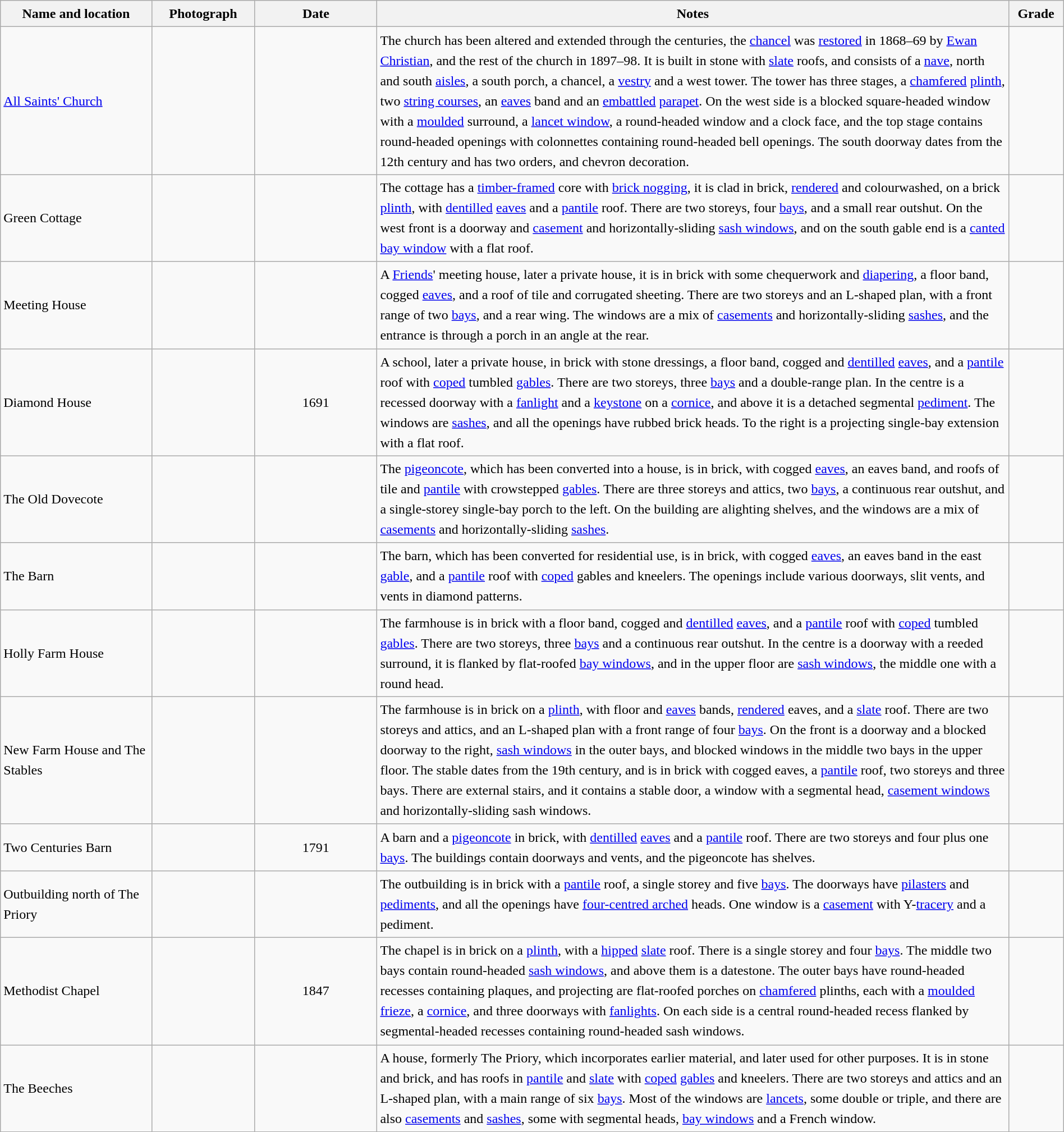<table class="wikitable sortable plainrowheaders" style="width:100%; border:0px; text-align:left; line-height:150%">
<tr>
<th scope="col"  style="width:150px">Name and location</th>
<th scope="col"  style="width:100px" class="unsortable">Photograph</th>
<th scope="col"  style="width:120px">Date</th>
<th scope="col"  style="width:650px" class="unsortable">Notes</th>
<th scope="col"  style="width:50px">Grade</th>
</tr>
<tr>
<td><a href='#'>All Saints' Church</a><br><small></small></td>
<td></td>
<td align="center"></td>
<td>The church has been altered and extended through the centuries, the <a href='#'>chancel</a> was <a href='#'>restored</a> in 1868–69 by <a href='#'>Ewan Christian</a>, and the rest of the church in 1897–98.  It is built in stone with <a href='#'>slate</a> roofs, and consists of a <a href='#'>nave</a>, north and south <a href='#'>aisles</a>, a south porch, a chancel, a <a href='#'>vestry</a> and a west tower.  The tower has three stages, a <a href='#'>chamfered</a> <a href='#'>plinth</a>, two <a href='#'>string courses</a>, an <a href='#'>eaves</a> band and an <a href='#'>embattled</a> <a href='#'>parapet</a>.  On the west side is a blocked square-headed window with a <a href='#'>moulded</a> surround, a <a href='#'>lancet window</a>, a round-headed window and a clock face, and the top stage contains round-headed openings with colonnettes containing round-headed bell openings.  The south doorway dates from the 12th century and has two orders, and chevron decoration.</td>
<td align="center" ></td>
</tr>
<tr>
<td>Green Cottage<br><small></small></td>
<td></td>
<td align="center"></td>
<td>The cottage has a <a href='#'>timber-framed</a> core with <a href='#'>brick nogging</a>, it is clad in brick, <a href='#'>rendered</a> and colourwashed, on a brick <a href='#'>plinth</a>, with <a href='#'>dentilled</a> <a href='#'>eaves</a> and a <a href='#'>pantile</a> roof.  There are two storeys, four <a href='#'>bays</a>, and a small rear outshut.  On the west front is a doorway and <a href='#'>casement</a> and horizontally-sliding <a href='#'>sash windows</a>, and on the south gable end is a <a href='#'>canted</a> <a href='#'>bay window</a> with a flat roof.</td>
<td align="center" ></td>
</tr>
<tr>
<td>Meeting House<br><small></small></td>
<td></td>
<td align="center"></td>
<td>A <a href='#'>Friends</a>' meeting house, later a private house, it is in brick with some chequerwork and <a href='#'>diapering</a>, a floor band, cogged <a href='#'>eaves</a>, and a roof of tile and corrugated sheeting.  There are two storeys and an L-shaped plan, with a front range of two <a href='#'>bays</a>, and a rear wing.  The windows are a mix of <a href='#'>casements</a> and horizontally-sliding <a href='#'>sashes</a>, and the entrance is through a porch in an angle at the rear.</td>
<td align="center" ></td>
</tr>
<tr>
<td>Diamond House<br><small></small></td>
<td></td>
<td align="center">1691</td>
<td>A school, later a private house, in brick with stone dressings, a floor band, cogged and <a href='#'>dentilled</a> <a href='#'>eaves</a>, and a <a href='#'>pantile</a> roof with <a href='#'>coped</a> tumbled <a href='#'>gables</a>.  There are two storeys, three <a href='#'>bays</a> and a double-range plan.  In the centre is a recessed doorway with a <a href='#'>fanlight</a> and a <a href='#'>keystone</a> on a <a href='#'>cornice</a>, and above it is a detached segmental <a href='#'>pediment</a>.  The windows are <a href='#'>sashes</a>, and all the openings have rubbed brick heads.  To the right is a projecting single-bay extension with a flat roof.</td>
<td align="center" ></td>
</tr>
<tr>
<td>The Old Dovecote<br><small></small></td>
<td></td>
<td align="center"></td>
<td>The <a href='#'>pigeoncote</a>, which has been converted into a house, is in brick, with cogged <a href='#'>eaves</a>, an eaves band, and roofs of tile and <a href='#'>pantile</a> with crowstepped <a href='#'>gables</a>.  There are three storeys and attics, two <a href='#'>bays</a>, a continuous rear outshut, and a single-storey single-bay porch to the left.  On the building are alighting shelves, and the windows are a mix of <a href='#'>casements</a> and horizontally-sliding <a href='#'>sashes</a>.</td>
<td align="center" ></td>
</tr>
<tr>
<td>The Barn<br><small></small></td>
<td></td>
<td align="center"></td>
<td>The barn, which has been converted for residential use, is in brick, with cogged <a href='#'>eaves</a>, an eaves band in the east <a href='#'>gable</a>, and a <a href='#'>pantile</a> roof with <a href='#'>coped</a> gables and kneelers.  The openings include various doorways, slit vents, and vents in diamond patterns.</td>
<td align="center" ></td>
</tr>
<tr>
<td>Holly Farm House<br><small></small></td>
<td></td>
<td align="center"></td>
<td>The farmhouse is in brick with a floor band, cogged and <a href='#'>dentilled</a> <a href='#'>eaves</a>, and a <a href='#'>pantile</a> roof with <a href='#'>coped</a> tumbled <a href='#'>gables</a>.  There are two storeys, three <a href='#'>bays</a> and a continuous rear outshut.  In the centre is a doorway with a reeded surround, it is flanked by flat-roofed <a href='#'>bay windows</a>, and in the upper floor are <a href='#'>sash windows</a>, the middle one with a round head.</td>
<td align="center" ></td>
</tr>
<tr>
<td>New Farm House and The Stables<br><small></small></td>
<td></td>
<td align="center"></td>
<td>The farmhouse is in brick on a <a href='#'>plinth</a>, with floor and <a href='#'>eaves</a> bands, <a href='#'>rendered</a> eaves, and a <a href='#'>slate</a> roof.  There are two storeys and attics, and an L-shaped plan with a front range of four <a href='#'>bays</a>.  On the front is a doorway and a blocked doorway to the right, <a href='#'>sash windows</a> in the outer bays, and blocked windows in the middle two bays in the upper floor.  The stable dates from the 19th century, and is in brick with cogged eaves, a <a href='#'>pantile</a> roof, two storeys and three bays.  There are external stairs, and it contains a stable door, a window with a segmental head, <a href='#'>casement windows</a> and horizontally-sliding sash windows.</td>
<td align="center" ></td>
</tr>
<tr>
<td>Two Centuries Barn<br><small></small></td>
<td></td>
<td align="center">1791</td>
<td>A barn and a <a href='#'>pigeoncote</a> in brick, with <a href='#'>dentilled</a> <a href='#'>eaves</a> and a <a href='#'>pantile</a> roof.  There are two storeys and four plus one <a href='#'>bays</a>.  The buildings contain doorways and vents, and the pigeoncote has shelves.</td>
<td align="center" ></td>
</tr>
<tr>
<td>Outbuilding north of The Priory<br><small></small></td>
<td></td>
<td align="center"></td>
<td>The outbuilding is in brick with a <a href='#'>pantile</a> roof, a single storey and five <a href='#'>bays</a>.  The doorways have <a href='#'>pilasters</a> and <a href='#'>pediments</a>, and all the openings have <a href='#'>four-centred arched</a> heads.  One window is a <a href='#'>casement</a> with Y-<a href='#'>tracery</a> and a pediment.</td>
<td align="center" ></td>
</tr>
<tr>
<td>Methodist Chapel<br><small></small></td>
<td></td>
<td align="center">1847</td>
<td>The chapel is in brick on a <a href='#'>plinth</a>, with a <a href='#'>hipped</a> <a href='#'>slate</a> roof.  There is a single storey and four <a href='#'>bays</a>.  The middle two bays contain round-headed <a href='#'>sash windows</a>, and above them is a datestone.  The outer bays have round-headed recesses containing plaques, and projecting are flat-roofed porches on <a href='#'>chamfered</a> plinths, each with a <a href='#'>moulded</a> <a href='#'>frieze</a>, a <a href='#'>cornice</a>, and three doorways with <a href='#'>fanlights</a>.  On each side is a central round-headed recess flanked by segmental-headed recesses containing round-headed sash windows.</td>
<td align="center" ></td>
</tr>
<tr>
<td>The Beeches<br><small></small></td>
<td></td>
<td align="center"></td>
<td>A house, formerly The Priory, which incorporates earlier material, and later used for other purposes.  It is in stone and brick, and has roofs in <a href='#'>pantile</a> and <a href='#'>slate</a> with <a href='#'>coped</a> <a href='#'>gables</a> and kneelers.  There are two storeys and attics and an L-shaped plan, with a main range of six <a href='#'>bays</a>.  Most of the windows are <a href='#'>lancets</a>, some double or triple, and there are also <a href='#'>casements</a> and <a href='#'>sashes</a>, some with segmental heads, <a href='#'>bay windows</a> and a French window.</td>
<td align="center" ></td>
</tr>
<tr>
</tr>
</table>
